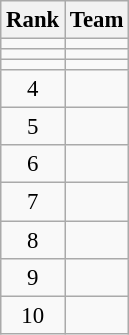<table class="wikitable" style="font-size:95%" style="width:25em;">
<tr>
<th>Rank</th>
<th>Team</th>
</tr>
<tr>
<td align="center"></td>
<td></td>
</tr>
<tr>
<td align="center"></td>
<td></td>
</tr>
<tr>
<td align="center"></td>
<td></td>
</tr>
<tr>
<td align="center">4</td>
<td></td>
</tr>
<tr>
<td align="center">5</td>
<td></td>
</tr>
<tr>
<td align="center">6</td>
<td></td>
</tr>
<tr>
<td align="center">7</td>
<td></td>
</tr>
<tr>
<td align="center">8</td>
<td></td>
</tr>
<tr>
<td align="center">9</td>
<td></td>
</tr>
<tr>
<td align="center">10</td>
<td></td>
</tr>
</table>
